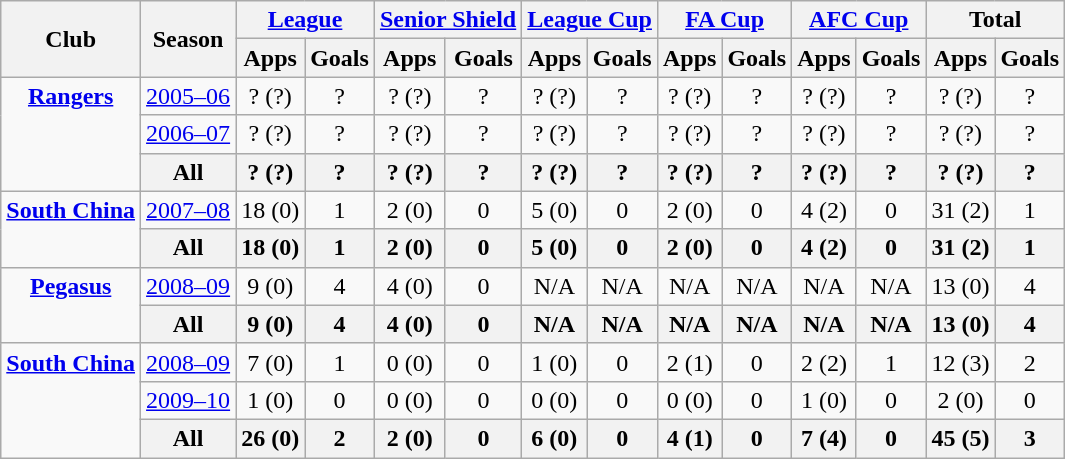<table class="wikitable" style="text-align: center;">
<tr>
<th rowspan=2>Club</th>
<th rowspan=2>Season</th>
<th colspan=2><a href='#'>League</a></th>
<th colspan=2><a href='#'>Senior Shield</a></th>
<th colspan=2><a href='#'>League Cup</a></th>
<th colspan=2><a href='#'>FA Cup</a></th>
<th colspan=2><a href='#'>AFC Cup</a></th>
<th colspan=2>Total</th>
</tr>
<tr>
<th>Apps</th>
<th>Goals</th>
<th>Apps</th>
<th>Goals</th>
<th>Apps</th>
<th>Goals</th>
<th>Apps</th>
<th>Goals</th>
<th>Apps</th>
<th>Goals</th>
<th>Apps</th>
<th>Goals</th>
</tr>
<tr>
<td rowspan=3 valign="top"><strong><a href='#'>Rangers</a></strong></td>
<td><a href='#'>2005–06</a></td>
<td>? (?)</td>
<td>?</td>
<td>? (?)</td>
<td>?</td>
<td>? (?)</td>
<td>?</td>
<td>? (?)</td>
<td>?</td>
<td>? (?)</td>
<td>?</td>
<td>? (?)</td>
<td>?</td>
</tr>
<tr>
<td><a href='#'>2006–07</a></td>
<td>? (?)</td>
<td>?</td>
<td>? (?)</td>
<td>?</td>
<td>? (?)</td>
<td>?</td>
<td>? (?)</td>
<td>?</td>
<td>? (?)</td>
<td>?</td>
<td>? (?)</td>
<td>?</td>
</tr>
<tr>
<th>All</th>
<th>? (?)</th>
<th>?</th>
<th>? (?)</th>
<th>?</th>
<th>? (?)</th>
<th>?</th>
<th>? (?)</th>
<th>?</th>
<th>? (?)</th>
<th>?</th>
<th>? (?)</th>
<th>?</th>
</tr>
<tr>
<td rowspan=2 valign="top"><strong><a href='#'>South China</a></strong></td>
<td><a href='#'>2007–08</a></td>
<td>18 (0)</td>
<td>1</td>
<td>2 (0)</td>
<td>0</td>
<td>5 (0)</td>
<td>0</td>
<td>2 (0)</td>
<td>0</td>
<td>4 (2)</td>
<td>0</td>
<td>31 (2)</td>
<td>1</td>
</tr>
<tr>
<th>All</th>
<th>18 (0)</th>
<th>1</th>
<th>2 (0)</th>
<th>0</th>
<th>5 (0)</th>
<th>0</th>
<th>2 (0)</th>
<th>0</th>
<th>4 (2)</th>
<th>0</th>
<th>31 (2)</th>
<th>1</th>
</tr>
<tr>
<td rowspan=2 valign="top"><strong><a href='#'>Pegasus</a></strong></td>
<td><a href='#'>2008–09</a></td>
<td>9 (0)</td>
<td>4</td>
<td>4 (0)</td>
<td>0</td>
<td>N/A</td>
<td>N/A</td>
<td>N/A</td>
<td>N/A</td>
<td>N/A</td>
<td>N/A</td>
<td>13 (0)</td>
<td>4</td>
</tr>
<tr>
<th>All</th>
<th>9 (0)</th>
<th>4</th>
<th>4 (0)</th>
<th>0</th>
<th>N/A</th>
<th>N/A</th>
<th>N/A</th>
<th>N/A</th>
<th>N/A</th>
<th>N/A</th>
<th>13 (0)</th>
<th>4</th>
</tr>
<tr>
<td rowspan=3 valign="top"><strong><a href='#'>South China</a></strong></td>
<td><a href='#'>2008–09</a></td>
<td>7 (0)</td>
<td>1</td>
<td>0 (0)</td>
<td>0</td>
<td>1 (0)</td>
<td>0</td>
<td>2 (1)</td>
<td>0</td>
<td>2 (2)</td>
<td>1</td>
<td>12 (3)</td>
<td>2</td>
</tr>
<tr>
<td><a href='#'>2009–10</a></td>
<td>1 (0)</td>
<td>0</td>
<td>0 (0)</td>
<td>0</td>
<td>0 (0)</td>
<td>0</td>
<td>0 (0)</td>
<td>0</td>
<td>1 (0)</td>
<td>0</td>
<td>2 (0)</td>
<td>0</td>
</tr>
<tr>
<th>All</th>
<th>26 (0)</th>
<th>2</th>
<th>2 (0)</th>
<th>0</th>
<th>6 (0)</th>
<th>0</th>
<th>4 (1)</th>
<th>0</th>
<th>7 (4)</th>
<th>0</th>
<th>45 (5)</th>
<th>3</th>
</tr>
</table>
